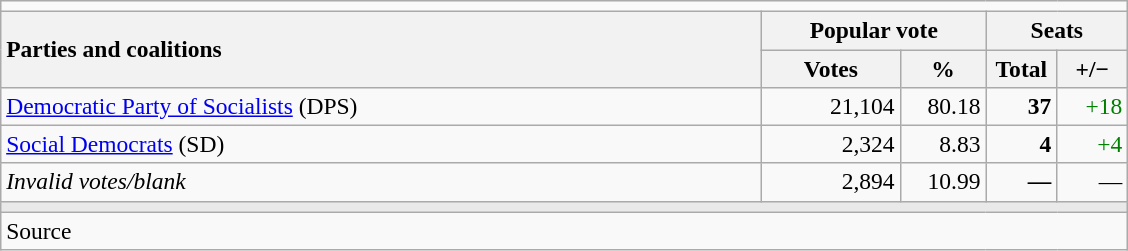<table class="wikitable" style="text-align:right; font-size:98%; margin-bottom:0">
<tr>
<td colspan="6"></td>
</tr>
<tr>
<th style="text-align:left;" rowspan="2" width="500">Parties and coalitions</th>
<th colspan="2">Popular vote</th>
<th colspan="2">Seats</th>
</tr>
<tr>
<th width="85">Votes</th>
<th width="50">%</th>
<th width="40">Total</th>
<th width="40">+/−</th>
</tr>
<tr>
<td align="left"><a href='#'>Democratic Party of Socialists</a> (DPS)</td>
<td>21,104</td>
<td>80.18</td>
<td><strong>37</strong></td>
<td style="color:green;">+18</td>
</tr>
<tr>
<td align="left"><a href='#'>Social Democrats</a> (SD)</td>
<td>2,324</td>
<td>8.83</td>
<td><strong>4</strong></td>
<td style="color:green;">+4</td>
</tr>
<tr>
<td align="left"><em>Invalid votes/blank</em></td>
<td>2,894</td>
<td>10.99</td>
<td><strong>—</strong></td>
<td>—</td>
</tr>
<tr>
<td colspan="6" bgcolor="#E9E9E9"></td>
</tr>
<tr>
<td align="left" colspan="6">Source</td>
</tr>
</table>
